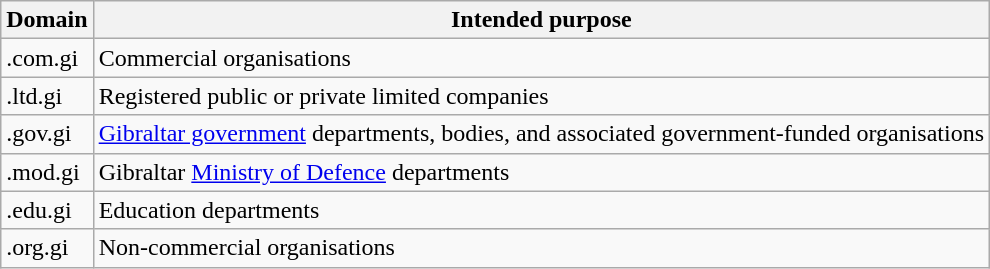<table class="wikitable">
<tr>
<th>Domain</th>
<th>Intended purpose</th>
</tr>
<tr>
<td>.com.gi</td>
<td>Commercial organisations</td>
</tr>
<tr>
<td>.ltd.gi</td>
<td>Registered public or private limited companies</td>
</tr>
<tr>
<td>.gov.gi</td>
<td><a href='#'>Gibraltar government</a> departments, bodies, and associated government-funded organisations</td>
</tr>
<tr>
<td>.mod.gi</td>
<td>Gibraltar <a href='#'>Ministry of Defence</a> departments</td>
</tr>
<tr>
<td>.edu.gi</td>
<td>Education departments</td>
</tr>
<tr>
<td>.org.gi</td>
<td>Non-commercial organisations</td>
</tr>
</table>
